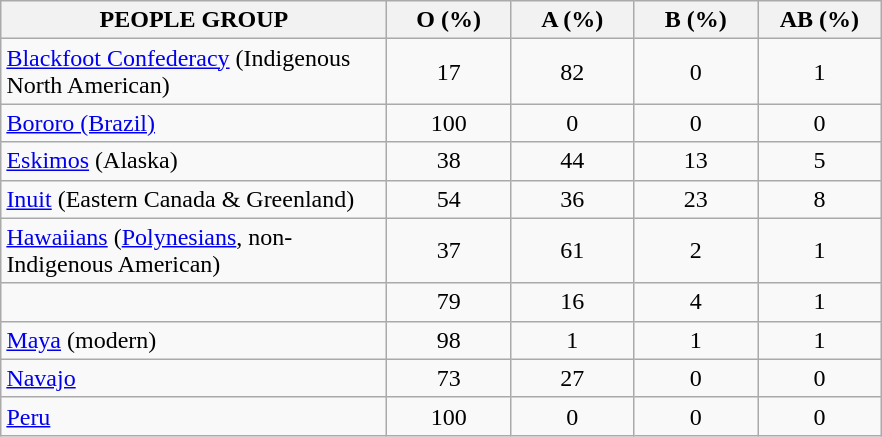<table class="wikitable sortable" style="margin: 1em auto 1em auto; text-align:center;">
<tr>
<th width=250>PEOPLE GROUP</th>
<th width=75>O (%)</th>
<th width=75>A (%)</th>
<th width=75>B (%)</th>
<th width=75>AB (%)</th>
</tr>
<tr>
<td align=left><a href='#'>Blackfoot Confederacy</a> (Indigenous North American)</td>
<td>17</td>
<td>82</td>
<td>0</td>
<td>1</td>
</tr>
<tr>
<td align=left><a href='#'>Bororo (Brazil)</a></td>
<td>100</td>
<td>0</td>
<td>0</td>
<td>0</td>
</tr>
<tr>
<td align=left><a href='#'>Eskimos</a> (Alaska)</td>
<td>38</td>
<td>44</td>
<td>13</td>
<td>5</td>
</tr>
<tr>
<td align=left><a href='#'>Inuit</a> (Eastern Canada & Greenland)</td>
<td>54</td>
<td>36</td>
<td>23</td>
<td>8</td>
</tr>
<tr>
<td align=left><a href='#'>Hawaiians</a> (<a href='#'>Polynesians</a>, non-Indigenous American)</td>
<td>37</td>
<td>61</td>
<td>2</td>
<td>1</td>
</tr>
<tr>
<td align=left></td>
<td>79</td>
<td>16</td>
<td>4</td>
<td>1</td>
</tr>
<tr>
<td align=left><a href='#'>Maya</a> (modern)</td>
<td>98</td>
<td>1</td>
<td>1</td>
<td>1</td>
</tr>
<tr>
<td align=left><a href='#'>Navajo</a></td>
<td>73</td>
<td>27</td>
<td>0</td>
<td>0</td>
</tr>
<tr>
<td align=left><a href='#'>Peru</a></td>
<td>100</td>
<td>0</td>
<td>0</td>
<td>0</td>
</tr>
</table>
